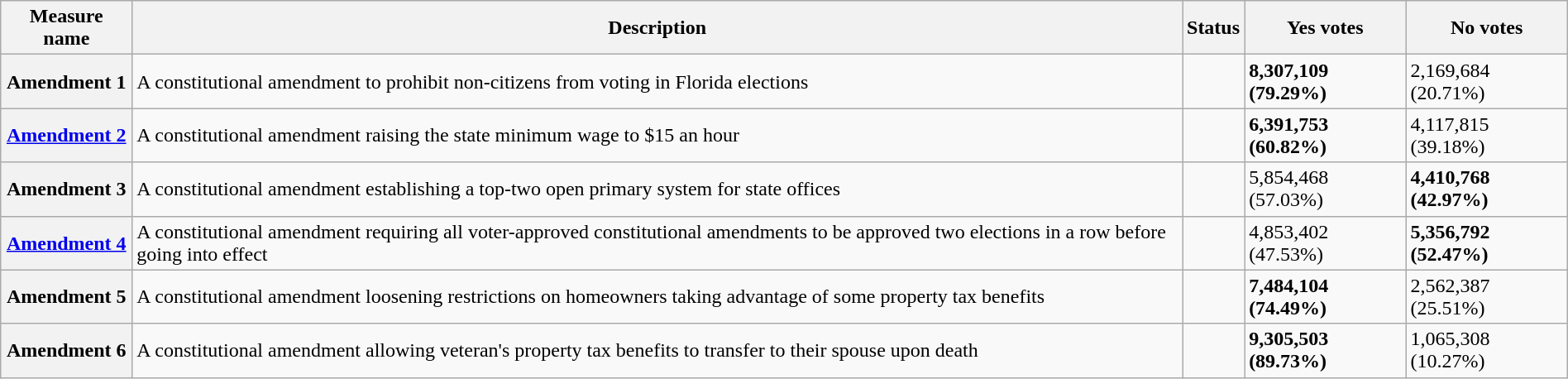<table class="wikitable sortable plainrowheaders" style="width:100%">
<tr>
<th scope="col">Measure name</th>
<th class="unsortable" scope="col">Description</th>
<th scope="col">Status</th>
<th scope="col">Yes votes</th>
<th scope="col">No votes</th>
</tr>
<tr>
<th scope="row">Amendment 1</th>
<td>A constitutional amendment to prohibit non-citizens from voting in Florida elections</td>
<td></td>
<td><strong>8,307,109 (79.29%)</strong></td>
<td>2,169,684 (20.71%)</td>
</tr>
<tr>
<th scope="row"><a href='#'>Amendment 2</a></th>
<td>A constitutional amendment raising the state minimum wage to $15 an hour</td>
<td></td>
<td><strong>6,391,753 (60.82%)</strong></td>
<td>4,117,815 (39.18%)</td>
</tr>
<tr>
<th scope="row">Amendment 3</th>
<td>A constitutional amendment establishing a top-two open primary system for state offices</td>
<td></td>
<td>5,854,468 (57.03%)</td>
<td><strong>4,410,768 (42.97%)</strong></td>
</tr>
<tr>
<th scope="row"><a href='#'>Amendment 4</a></th>
<td>A constitutional amendment requiring all voter-approved constitutional amendments to be approved two elections in a row before going into effect</td>
<td></td>
<td>4,853,402 (47.53%)</td>
<td><strong>5,356,792 (52.47%)</strong></td>
</tr>
<tr>
<th scope="row">Amendment 5</th>
<td>A constitutional amendment loosening restrictions on homeowners taking advantage of some property tax benefits</td>
<td></td>
<td><strong>7,484,104 (74.49%)</strong></td>
<td>2,562,387 (25.51%)</td>
</tr>
<tr>
<th scope="row">Amendment 6</th>
<td>A constitutional amendment allowing veteran's property tax benefits to transfer to their spouse upon death</td>
<td></td>
<td><strong>9,305,503 (89.73%)</strong></td>
<td>1,065,308 (10.27%)</td>
</tr>
</table>
